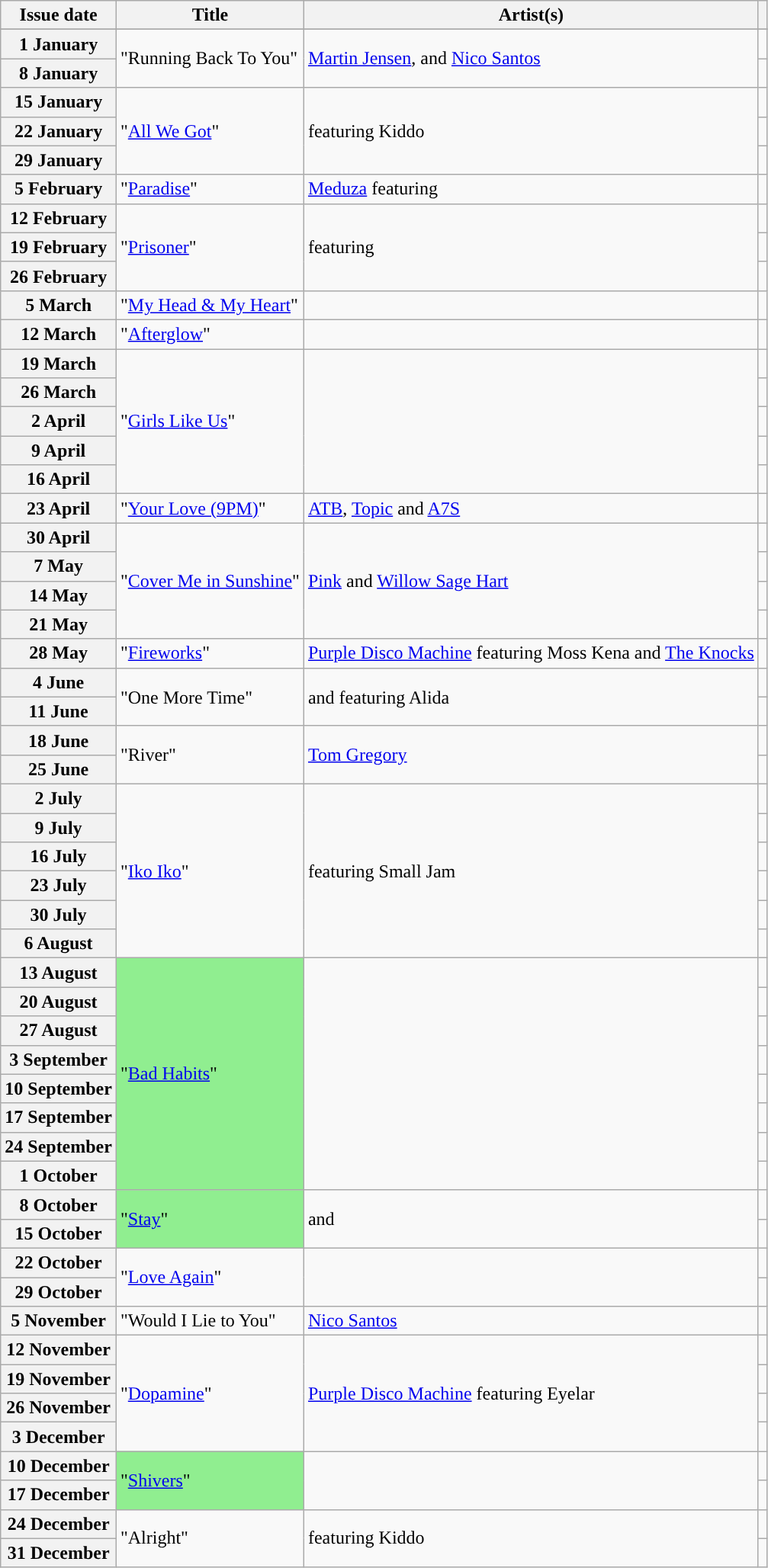<table class="sortable wikitable sortable plainrowheaders">
<tr>
<th scope=col class="sortable">Issue date</th>
<th scope=col class="sortable">Title</th>
<th scope=col class="sortable">Artist(s)</th>
<th scope=col class="unsortable"></th>
</tr>
<tr class=unsortable>
</tr>
<tr>
<th scope="row" style="text-align:center;">1 January</th>
<td scope="row" rowspan="2">"Running Back To You"</td>
<td rowspan="2"><a href='#'>Martin Jensen</a>,  and <a href='#'>Nico Santos</a></td>
<td style="text-align:center;"></td>
</tr>
<tr>
<th scope="row" style="text-align:center;">8 January</th>
<td style="text-align:center;"></td>
</tr>
<tr>
<th scope="row" style="text-align:center;">15 January</th>
<td scope="row" rowspan="3">"<a href='#'>All We Got</a>"</td>
<td rowspan="3"> featuring Kiddo</td>
<td style="text-align:center;"></td>
</tr>
<tr>
<th scope="row" style="text-align:center;">22 January</th>
<td style="text-align:center;"></td>
</tr>
<tr>
<th scope="row" style="text-align:center;">29 January</th>
<td style="text-align:center;"></td>
</tr>
<tr>
<th scope="row" style="text-align:center;">5 February</th>
<td scope="row">"<a href='#'>Paradise</a>"</td>
<td><a href='#'>Meduza</a> featuring </td>
<td style="text-align:center;"></td>
</tr>
<tr>
<th scope="row" style="text-align:center;">12 February</th>
<td scope="row" rowspan="3">"<a href='#'>Prisoner</a>"</td>
<td rowspan="3"> featuring </td>
<td style="text-align:center;"></td>
</tr>
<tr>
<th scope="row" style="text-align:center;">19 February</th>
<td style="text-align:center;"></td>
</tr>
<tr>
<th scope="row" style="text-align:center;">26 February</th>
<td style="text-align:center;"></td>
</tr>
<tr>
<th scope="row" style="text-align:center;">5 March</th>
<td scope="row">"<a href='#'>My Head & My Heart</a>"</td>
<td></td>
<td style="text-align:center;"></td>
</tr>
<tr>
<th scope="row" style="text-align:center;">12 March</th>
<td scope="row">"<a href='#'>Afterglow</a>"</td>
<td></td>
<td style="text-align:center;"></td>
</tr>
<tr>
<th scope="row" style="text-align:center;">19 March</th>
<td scope="row" rowspan=5>"<a href='#'>Girls Like Us</a>"</td>
<td rowspan=5></td>
<td style="text-align:center;"></td>
</tr>
<tr>
<th scope="row" style="text-align:center;">26 March</th>
<td style="text-align:center;"></td>
</tr>
<tr>
<th scope="row" style="text-align:center;">2 April</th>
<td style="text-align:center;"></td>
</tr>
<tr>
<th scope="row" style="text-align:center;">9 April</th>
<td style="text-align:center;"></td>
</tr>
<tr>
<th scope="row" style="text-align:center;">16 April</th>
<td style="text-align:center;"></td>
</tr>
<tr>
<th scope="row" style="text-align:center;">23 April</th>
<td>"<a href='#'>Your Love (9PM)</a>"</td>
<td><a href='#'>ATB</a>, <a href='#'>Topic</a> and <a href='#'>A7S</a></td>
<td style="text-align:center;"></td>
</tr>
<tr>
<th scope="row" style="text-align:center;">30 April</th>
<td rowspan="4">"<a href='#'>Cover Me in Sunshine</a>"</td>
<td rowspan="4"><a href='#'>Pink</a> and <a href='#'>Willow Sage Hart</a></td>
<td style="text-align:center;"></td>
</tr>
<tr>
<th scope="row" style="text-align:center;">7 May</th>
<td style="text-align:center;"></td>
</tr>
<tr>
<th scope="row" style="text-align:center;">14 May</th>
<td style="text-align:center;"></td>
</tr>
<tr>
<th scope="row" style="text-align:center;">21 May</th>
<td style="text-align:center;"></td>
</tr>
<tr>
<th scope="row" style="text-align:center;">28 May</th>
<td>"<a href='#'>Fireworks</a>"</td>
<td><a href='#'>Purple Disco Machine</a> featuring Moss Kena and <a href='#'>The Knocks</a></td>
<td style="text-align:center;"></td>
</tr>
<tr>
<th scope="row" style="text-align:center;">4 June</th>
<td rowspan=2>"One More Time"</td>
<td rowspan=2> and  featuring Alida</td>
<td style="text-align:center;"></td>
</tr>
<tr>
<th scope="row" style="text-align:center;">11 June</th>
<td style="text-align:center;"></td>
</tr>
<tr>
<th scope="row" style="text-align:center;">18 June</th>
<td rowspan=2>"River"</td>
<td rowspan=2><a href='#'>Tom Gregory</a></td>
<td style="text-align:center;"></td>
</tr>
<tr>
<th scope="row" style="text-align:center;">25 June</th>
<td style="text-align:center;"></td>
</tr>
<tr>
<th scope="row" style="text-align:center;">2 July</th>
<td rowspan=6>"<a href='#'>Iko Iko</a>"</td>
<td rowspan=6> featuring Small Jam</td>
<td style="text-align:center;"></td>
</tr>
<tr>
<th scope="row" style="text-align:center;">9 July</th>
<td style="text-align:center;"></td>
</tr>
<tr>
<th scope="row" style="text-align:center;">16 July</th>
<td style="text-align:center;"></td>
</tr>
<tr>
<th scope="row" style="text-align:center;">23 July</th>
<td style="text-align:center;"></td>
</tr>
<tr>
<th scope="row" style="text-align:center;">30 July</th>
<td style="text-align:center;"></td>
</tr>
<tr>
<th scope="row" style="text-align:center;">6 August</th>
<td style="text-align:center;"></td>
</tr>
<tr>
<th scope="row" style="text-align:center;">13 August</th>
<td rowspan=8 style="background-color:lightgreen">"<a href='#'>Bad Habits</a>" </td>
<td rowspan=8></td>
<td style="text-align:center;"></td>
</tr>
<tr>
<th scope="row" style="text-align:center;">20 August</th>
<td style="text-align:center;"></td>
</tr>
<tr>
<th scope="row" style="text-align:center;">27 August</th>
<td style="text-align:center;"></td>
</tr>
<tr>
<th scope="row" style="text-align:center;">3 September</th>
<td style="text-align:center;"></td>
</tr>
<tr>
<th scope="row" style="text-align:center;">10 September</th>
<td style="text-align:center;"></td>
</tr>
<tr>
<th scope="row" style="text-align:center;">17 September</th>
<td style="text-align:center;"></td>
</tr>
<tr>
<th scope="row" style="text-align:center;">24 September</th>
<td style="text-align:center;"></td>
</tr>
<tr>
<th scope="row" style="text-align:center;">1 October</th>
<td style="text-align:center;"></td>
</tr>
<tr>
<th scope="row" style="text-align:center;">8 October</th>
<td rowspan=2 style="background-color:lightgreen">"<a href='#'>Stay</a>" </td>
<td rowspan=2> and </td>
<td style="text-align:center;"></td>
</tr>
<tr>
<th scope="row" style="text-align:center;">15 October</th>
<td style="text-align:center;"></td>
</tr>
<tr>
<th scope="row" style="text-align:center;">22 October</th>
<td rowspan=2>"<a href='#'>Love Again</a>"</td>
<td rowspan=2></td>
<td style="text-align:center;"></td>
</tr>
<tr>
<th scope="row" style="text-align:center;">29 October</th>
<td style="text-align:center;"></td>
</tr>
<tr>
<th scope="row" style="text-align:center;">5 November</th>
<td>"Would I Lie to You"</td>
<td><a href='#'>Nico Santos</a></td>
<td style="text-align:center;"></td>
</tr>
<tr>
<th scope="row" style="text-align:center;">12 November</th>
<td rowspan=4>"<a href='#'>Dopamine</a>"</td>
<td rowspan=4><a href='#'>Purple Disco Machine</a> featuring Eyelar</td>
<td style="text-align:center;"></td>
</tr>
<tr>
<th scope="row" style="text-align:center;">19 November</th>
<td style="text-align:center;"></td>
</tr>
<tr>
<th scope="row" style="text-align:center;">26 November</th>
<td style="text-align:center;"></td>
</tr>
<tr>
<th scope="row" style="text-align:center;">3 December</th>
<td style="text-align:center;"></td>
</tr>
<tr>
<th scope="row" style="text-align:center;">10 December</th>
<td rowspan=2 style="background-color:lightgreen">"<a href='#'>Shivers</a>" </td>
<td rowspan=2></td>
<td style="text-align:center;"></td>
</tr>
<tr>
<th scope="row" style="text-align:center;">17 December</th>
<td style="text-align:center;"></td>
</tr>
<tr>
<th scope="row" style="text-align:center;">24 December</th>
<td rowspan=2>"Alright"</td>
<td rowspan=2> featuring Kiddo</td>
<td style="text-align:center;"></td>
</tr>
<tr>
<th scope="row" style="text-align:center;">31 December</th>
<td style="text-align:center;"></td>
</tr>
</table>
